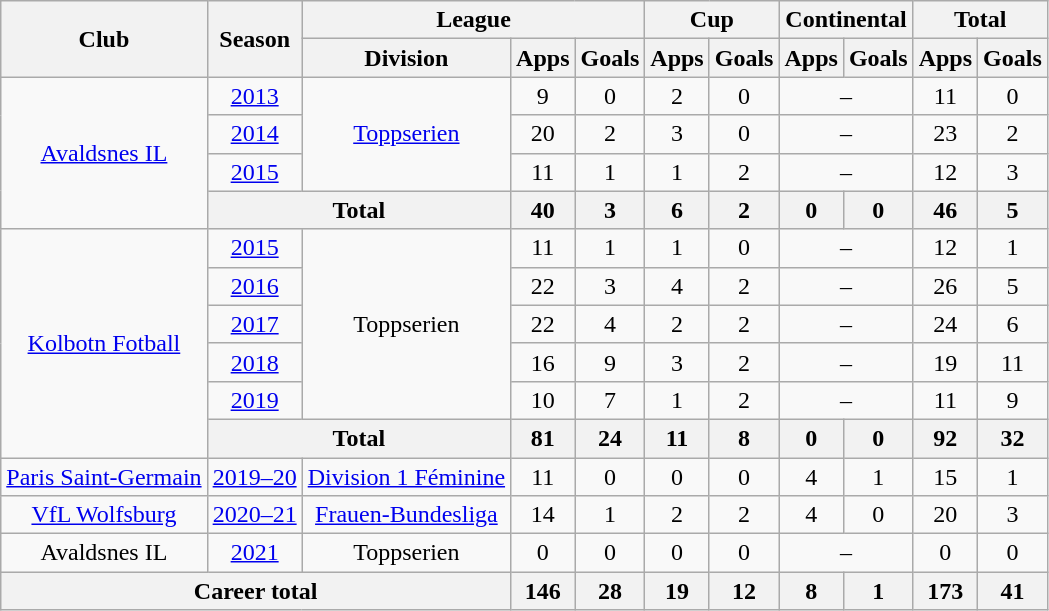<table class="wikitable" style="text-align:center">
<tr>
<th rowspan="2">Club</th>
<th rowspan="2">Season</th>
<th colspan="3">League</th>
<th colspan="2">Cup</th>
<th colspan="2">Continental</th>
<th colspan="2">Total</th>
</tr>
<tr>
<th>Division</th>
<th>Apps</th>
<th>Goals</th>
<th>Apps</th>
<th>Goals</th>
<th>Apps</th>
<th>Goals</th>
<th>Apps</th>
<th>Goals</th>
</tr>
<tr>
<td rowspan="4"><a href='#'>Avaldsnes IL</a></td>
<td><a href='#'>2013</a></td>
<td rowspan="3"><a href='#'>Toppserien</a></td>
<td>9</td>
<td>0</td>
<td>2</td>
<td>0</td>
<td colspan="2">–</td>
<td>11</td>
<td>0</td>
</tr>
<tr>
<td><a href='#'>2014</a></td>
<td>20</td>
<td>2</td>
<td>3</td>
<td>0</td>
<td colspan="2">–</td>
<td>23</td>
<td>2</td>
</tr>
<tr>
<td><a href='#'>2015</a></td>
<td>11</td>
<td>1</td>
<td>1</td>
<td>2</td>
<td colspan="2">–</td>
<td>12</td>
<td>3</td>
</tr>
<tr>
<th colspan="2">Total</th>
<th>40</th>
<th>3</th>
<th>6</th>
<th>2</th>
<th>0</th>
<th>0</th>
<th>46</th>
<th>5</th>
</tr>
<tr>
<td rowspan="6"><a href='#'>Kolbotn Fotball</a></td>
<td><a href='#'>2015</a></td>
<td rowspan="5">Toppserien</td>
<td>11</td>
<td>1</td>
<td>1</td>
<td>0</td>
<td colspan="2">–</td>
<td>12</td>
<td>1</td>
</tr>
<tr>
<td><a href='#'>2016</a></td>
<td>22</td>
<td>3</td>
<td>4</td>
<td>2</td>
<td colspan="2">–</td>
<td>26</td>
<td>5</td>
</tr>
<tr>
<td><a href='#'>2017</a></td>
<td>22</td>
<td>4</td>
<td>2</td>
<td>2</td>
<td colspan="2">–</td>
<td>24</td>
<td>6</td>
</tr>
<tr>
<td><a href='#'>2018</a></td>
<td>16</td>
<td>9</td>
<td>3</td>
<td>2</td>
<td colspan="2">–</td>
<td>19</td>
<td>11</td>
</tr>
<tr>
<td><a href='#'>2019</a></td>
<td>10</td>
<td>7</td>
<td>1</td>
<td>2</td>
<td colspan="2">–</td>
<td>11</td>
<td>9</td>
</tr>
<tr>
<th colspan="2">Total</th>
<th>81</th>
<th>24</th>
<th>11</th>
<th>8</th>
<th>0</th>
<th>0</th>
<th>92</th>
<th>32</th>
</tr>
<tr>
<td><a href='#'>Paris Saint-Germain</a></td>
<td><a href='#'>2019–20</a></td>
<td><a href='#'>Division 1 Féminine</a></td>
<td>11</td>
<td>0</td>
<td>0</td>
<td>0</td>
<td>4</td>
<td>1</td>
<td>15</td>
<td>1</td>
</tr>
<tr>
<td><a href='#'>VfL Wolfsburg</a></td>
<td><a href='#'>2020–21</a></td>
<td><a href='#'>Frauen-Bundesliga</a></td>
<td>14</td>
<td>1</td>
<td>2</td>
<td>2</td>
<td>4</td>
<td>0</td>
<td>20</td>
<td>3</td>
</tr>
<tr>
<td>Avaldsnes IL</td>
<td><a href='#'>2021</a></td>
<td>Toppserien</td>
<td>0</td>
<td>0</td>
<td>0</td>
<td>0</td>
<td colspan="2">–</td>
<td>0</td>
<td>0</td>
</tr>
<tr>
<th colspan="3">Career total</th>
<th>146</th>
<th>28</th>
<th>19</th>
<th>12</th>
<th>8</th>
<th>1</th>
<th>173</th>
<th>41</th>
</tr>
</table>
